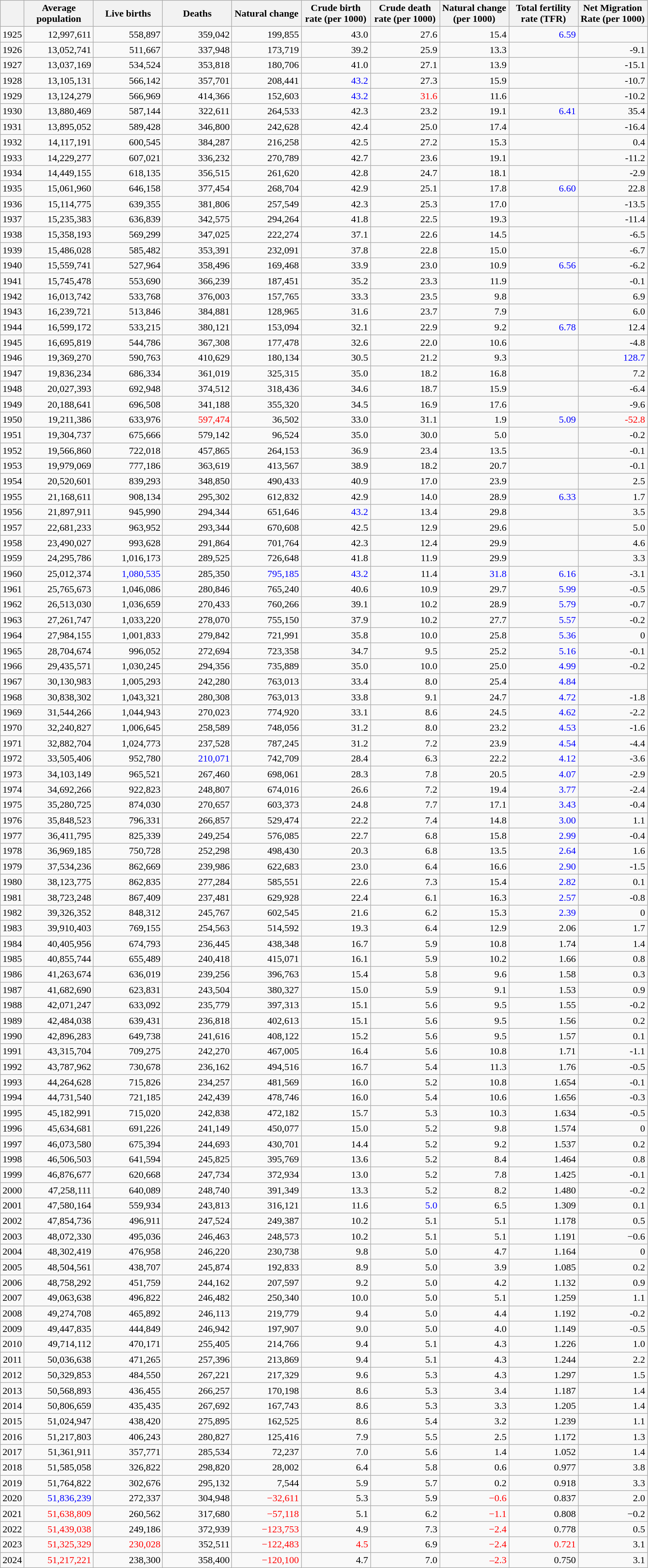<table class="wikitable sortable" style="text-align: right;">
<tr>
<th></th>
<th style="width:80pt;">Average population</th>
<th style="width:80pt;">Live births</th>
<th style="width:80pt;">Deaths</th>
<th style="width:80pt;">Natural change</th>
<th style="width:80pt;">Crude birth rate (per 1000)</th>
<th style="width:80pt;">Crude death rate (per 1000)</th>
<th style="width:80pt;">Natural change (per 1000)</th>
<th style="width:80pt;">Total fertility rate (TFR)</th>
<th style="width:80pt;">Net Migration Rate (per 1000)</th>
</tr>
<tr>
<td>1925</td>
<td style="text-align:right;">12,997,611</td>
<td style="text-align:right;">558,897</td>
<td style="text-align:right;">359,042</td>
<td style="text-align:right;">199,855</td>
<td style="text-align:right;">43.0</td>
<td style="text-align:right;">27.6</td>
<td style="text-align:right;">15.4</td>
<td style="text-align:right; color:blue">6.59</td>
</tr>
<tr>
<td>1926</td>
<td style="text-align:right;">13,052,741</td>
<td style="text-align:right;">511,667</td>
<td style="text-align:right;">337,948</td>
<td style="text-align:right;">173,719</td>
<td style="text-align:right;">39.2</td>
<td style="text-align:right;">25.9</td>
<td style="text-align:right;">13.3</td>
<td style="text-align:right; color:blue"></td>
<td>-9.1</td>
</tr>
<tr>
<td>1927</td>
<td style="text-align:right;">13,037,169</td>
<td style="text-align:right;">534,524</td>
<td style="text-align:right;">353,818</td>
<td style="text-align:right;">180,706</td>
<td style="text-align:right;">41.0</td>
<td style="text-align:right;">27.1</td>
<td style="text-align:right;">13.9</td>
<td style="text-align:right; color:blue"></td>
<td>-15.1</td>
</tr>
<tr>
<td>1928</td>
<td style="text-align:right;">13,105,131</td>
<td style="text-align:right;">566,142</td>
<td style="text-align:right;">357,701</td>
<td style="text-align:right;">208,441</td>
<td style="text-align:right; color:blue">43.2</td>
<td style="text-align:right;">27.3</td>
<td style="text-align:right;">15.9</td>
<td style="text-align:right; color:blue"></td>
<td>-10.7</td>
</tr>
<tr>
<td>1929</td>
<td style="text-align:right;">13,124,279</td>
<td style="text-align:right;">566,969</td>
<td style="text-align:right;">414,366</td>
<td style="text-align:right;">152,603</td>
<td style="text-align:right; color:blue">43.2</td>
<td style=" color:red">31.6</td>
<td style="text-align:right;">11.6</td>
<td style="text-align:right; color:blue"></td>
<td>-10.2</td>
</tr>
<tr>
<td>1930</td>
<td style="text-align:right;">13,880,469</td>
<td style="text-align:right;">587,144</td>
<td style="text-align:right;">322,611</td>
<td style="text-align:right;">264,533</td>
<td style="text-align:right;">42.3</td>
<td style="text-align:right;">23.2</td>
<td style="text-align:right;">19.1</td>
<td style="text-align:right; color:blue">6.41</td>
<td>35.4</td>
</tr>
<tr>
<td>1931</td>
<td style="text-align:right;">13,895,052</td>
<td style="text-align:right;">589,428</td>
<td style="text-align:right;">346,800</td>
<td style="text-align:right;">242,628</td>
<td style="text-align:right;">42.4</td>
<td style="text-align:right;">25.0</td>
<td style="text-align:right;">17.4</td>
<td style="text-align:right; color:blue"></td>
<td>-16.4</td>
</tr>
<tr>
<td>1932</td>
<td style="text-align:right;">14,117,191</td>
<td style="text-align:right;">600,545</td>
<td style="text-align:right;">384,287</td>
<td style="text-align:right;">216,258</td>
<td style="text-align:right;">42.5</td>
<td style="text-align:right;">27.2</td>
<td style="text-align:right;">15.3</td>
<td style="text-align:right; color:blue"></td>
<td>0.4</td>
</tr>
<tr>
<td>1933</td>
<td style="text-align:right;">14,229,277</td>
<td style="text-align:right;">607,021</td>
<td style="text-align:right;">336,232</td>
<td style="text-align:right;">270,789</td>
<td style="text-align:right;">42.7</td>
<td style="text-align:right;">23.6</td>
<td style="text-align:right;">19.1</td>
<td style="text-align:right; color:blue"></td>
<td>-11.2</td>
</tr>
<tr>
<td>1934</td>
<td style="text-align:right;">14,449,155</td>
<td style="text-align:right;">618,135</td>
<td style="text-align:right;">356,515</td>
<td style="text-align:right;">261,620</td>
<td style="text-align:right;">42.8</td>
<td style="text-align:right;">24.7</td>
<td style="text-align:right;">18.1</td>
<td style="text-align:right; color:blue"></td>
<td>-2.9</td>
</tr>
<tr>
<td>1935</td>
<td style="text-align:right;">15,061,960</td>
<td style="text-align:right;">646,158</td>
<td style="text-align:right;">377,454</td>
<td style="text-align:right;">268,704</td>
<td style="text-align:right;">42.9</td>
<td style="text-align:right;">25.1</td>
<td style="text-align:right;">17.8</td>
<td style="text-align:right; color:blue">6.60</td>
<td>22.8</td>
</tr>
<tr>
<td>1936</td>
<td style="text-align:right;">15,114,775</td>
<td style="text-align:right;">639,355</td>
<td style="text-align:right;">381,806</td>
<td style="text-align:right;">257,549</td>
<td style="text-align:right;">42.3</td>
<td style="text-align:right;">25.3</td>
<td style="text-align:right;">17.0</td>
<td style="text-align:right; color:blue"></td>
<td>-13.5</td>
</tr>
<tr>
<td>1937</td>
<td style="text-align:right;">15,235,383</td>
<td style="text-align:right;">636,839</td>
<td style="text-align:right;">342,575</td>
<td style="text-align:right;">294,264</td>
<td style="text-align:right;">41.8</td>
<td style="text-align:right;">22.5</td>
<td style="text-align:right;">19.3</td>
<td style="text-align:right; color:blue"></td>
<td>-11.4</td>
</tr>
<tr>
<td>1938</td>
<td style="text-align:right;">15,358,193</td>
<td style="text-align:right;">569,299</td>
<td style="text-align:right;">347,025</td>
<td style="text-align:right;">222,274</td>
<td style="text-align:right;">37.1</td>
<td style="text-align:right;">22.6</td>
<td style="text-align:right;">14.5</td>
<td style="text-align:right; color:blue"></td>
<td>-6.5</td>
</tr>
<tr>
<td>1939</td>
<td style="text-align:right;">15,486,028</td>
<td style="text-align:right;">585,482</td>
<td style="text-align:right;">353,391</td>
<td style="text-align:right;">232,091</td>
<td style="text-align:right;">37.8</td>
<td style="text-align:right;">22.8</td>
<td style="text-align:right;">15.0</td>
<td style="text-align:right; color:blue"></td>
<td>-6.7</td>
</tr>
<tr>
<td>1940</td>
<td style="text-align:right;">15,559,741</td>
<td style="text-align:right;">527,964</td>
<td style="text-align:right;">358,496</td>
<td style="text-align:right;">169,468</td>
<td style="text-align:right;">33.9</td>
<td style="text-align:right;">23.0</td>
<td style="text-align:right;">10.9</td>
<td style="text-align:right; color:blue">6.56</td>
<td>-6.2</td>
</tr>
<tr>
<td>1941</td>
<td style="text-align:right;">15,745,478</td>
<td style="text-align:right;">553,690</td>
<td style="text-align:right;">366,239</td>
<td style="text-align:right;">187,451</td>
<td style="text-align:right;">35.2</td>
<td style="text-align:right;">23.3</td>
<td style="text-align:right;">11.9</td>
<td style="text-align:right; color:blue"></td>
<td>-0.1</td>
</tr>
<tr>
<td>1942</td>
<td style="text-align:right;">16,013,742</td>
<td style="text-align:right;">533,768</td>
<td style="text-align:right;">376,003</td>
<td style="text-align:right;">157,765</td>
<td style="text-align:right;">33.3</td>
<td style="text-align:right;">23.5</td>
<td style="text-align:right;">9.8</td>
<td style="text-align:right; color:blue"></td>
<td>6.9</td>
</tr>
<tr>
<td>1943</td>
<td style="text-align:right;">16,239,721</td>
<td style="text-align:right;">513,846</td>
<td style="text-align:right;">384,881</td>
<td style="text-align:right;">128,965</td>
<td style="text-align:right;">31.6</td>
<td style="text-align:right;">23.7</td>
<td style="text-align:right;">7.9</td>
<td style="text-align:right; color:blue"></td>
<td>6.0</td>
</tr>
<tr>
<td>1944</td>
<td style="text-align:right;">16,599,172</td>
<td style="text-align:right;">533,215</td>
<td style="text-align:right;">380,121</td>
<td style="text-align:right;">153,094</td>
<td style="text-align:right;">32.1</td>
<td style="text-align:right;">22.9</td>
<td style="text-align:right;">9.2</td>
<td style="text-align:right; color:blue">6.78</td>
<td>12.4</td>
</tr>
<tr>
<td>1945</td>
<td style="text-align:right;">16,695,819</td>
<td style="text-align:right;">544,786</td>
<td style="text-align:right;">367,308</td>
<td style="text-align:right;">177,478</td>
<td style="text-align:right;">32.6</td>
<td style="text-align:right;">22.0</td>
<td style="text-align:right;">10.6</td>
<td style="text-align:right; color:blue"></td>
<td>-4.8</td>
</tr>
<tr>
<td>1946</td>
<td style="text-align:right;">19,369,270</td>
<td style="text-align:right;">590,763</td>
<td style="text-align:right;">410,629</td>
<td style="text-align:right;">180,134</td>
<td style="text-align:right;">30.5</td>
<td style="text-align:right;">21.2</td>
<td style="text-align:right;">9.3</td>
<td style="text-align:right; color:blue"></td>
<td style="color: blue">128.7</td>
</tr>
<tr>
<td>1947</td>
<td style="text-align:right;">19,836,234</td>
<td style="text-align:right;">686,334</td>
<td style="text-align:right;">361,019</td>
<td style="text-align:right;">325,315</td>
<td style="text-align:right;">35.0</td>
<td style="text-align:right;">18.2</td>
<td style="text-align:right;">16.8</td>
<td style="text-align:right; color:blue"></td>
<td>7.2</td>
</tr>
<tr>
<td>1948</td>
<td style="text-align:right;">20,027,393</td>
<td style="text-align:right;">692,948</td>
<td style="text-align:right;">374,512</td>
<td style="text-align:right;">318,436</td>
<td style="text-align:right;">34.6</td>
<td style="text-align:right;">18.7</td>
<td style="text-align:right;">15.9</td>
<td style="text-align:right; color:blue"></td>
<td>-6.4</td>
</tr>
<tr>
<td>1949</td>
<td style="text-align:right;">20,188,641</td>
<td style="text-align:right;">696,508</td>
<td style="text-align:right;">341,188</td>
<td style="text-align:right;">355,320</td>
<td style="text-align:right;">34.5</td>
<td style="text-align:right;">16.9</td>
<td style="text-align:right;">17.6</td>
<td style="text-align:right; color:blue"></td>
<td>-9.6</td>
</tr>
<tr>
<td>1950</td>
<td style="text-align:right;">19,211,386</td>
<td style="text-align:right;">633,976</td>
<td style="text-align:right; color:red;">597,474</td>
<td style="text-align:right;">36,502</td>
<td style="text-align:right;">33.0</td>
<td style="text-align:right;">31.1</td>
<td style="text-align:right;">1.9</td>
<td style="text-align:right; color:blue;">5.09</td>
<td style="color: red">-52.8</td>
</tr>
<tr>
<td>1951</td>
<td style="text-align:right;">19,304,737</td>
<td style="text-align:right;">675,666</td>
<td style="text-align:right;">579,142</td>
<td style="text-align:right;">96,524</td>
<td style="text-align:right;">35.0</td>
<td style="text-align:right;">30.0</td>
<td style="text-align:right;">5.0</td>
<td style="text-align:right; color:blue;"></td>
<td>-0.2</td>
</tr>
<tr>
<td>1952</td>
<td style="text-align:right;">19,566,860</td>
<td style="text-align:right;">722,018</td>
<td style="text-align:right;">457,865</td>
<td style="text-align:right;">264,153</td>
<td style="text-align:right;">36.9</td>
<td style="text-align:right;">23.4</td>
<td style="text-align:right;">13.5</td>
<td style="text-align:right; color:blue;"></td>
<td>-0.1</td>
</tr>
<tr>
<td>1953</td>
<td style="text-align:right;">19,979,069</td>
<td style="text-align:right;">777,186</td>
<td style="text-align:right;">363,619</td>
<td style="text-align:right;">413,567</td>
<td style="text-align:right;">38.9</td>
<td style="text-align:right;">18.2</td>
<td style="text-align:right;">20.7</td>
<td style="text-align:right; color:blue;"></td>
<td>-0.1</td>
</tr>
<tr>
<td>1954</td>
<td style="text-align:right;">20,520,601</td>
<td style="text-align:right;">839,293</td>
<td style="text-align:right;">348,850</td>
<td style="text-align:right;">490,433</td>
<td style="text-align:right;">40.9</td>
<td style="text-align:right;">17.0</td>
<td style="text-align:right;">23.9</td>
<td style="text-align:right; color:blue;"></td>
<td>2.5</td>
</tr>
<tr>
<td>1955</td>
<td style="text-align:right;">21,168,611</td>
<td style="text-align:right;">908,134</td>
<td style="text-align:right;">295,302</td>
<td style="text-align:right;">612,832</td>
<td style="text-align:right;">42.9</td>
<td style="text-align:right;">14.0</td>
<td style="text-align:right;">28.9</td>
<td style="text-align:right; color:blue;">6.33</td>
<td>1.7</td>
</tr>
<tr>
<td>1956</td>
<td style="text-align:right;">21,897,911</td>
<td style="text-align:right;">945,990</td>
<td style="text-align:right;">294,344</td>
<td style="text-align:right;">651,646</td>
<td style="text-align:right; color:blue">43.2</td>
<td style="text-align:right;">13.4</td>
<td style="text-align:right;">29.8</td>
<td style="text-align:right; color:blue;"></td>
<td>3.5</td>
</tr>
<tr>
<td>1957</td>
<td style="text-align:right;">22,681,233</td>
<td style="text-align:right;">963,952</td>
<td style="text-align:right;">293,344</td>
<td style="text-align:right;">670,608</td>
<td style="text-align:right;">42.5</td>
<td style="text-align:right;">12.9</td>
<td style="text-align:right;">29.6</td>
<td style="text-align:right; color:blue;"></td>
<td>5.0</td>
</tr>
<tr>
<td>1958</td>
<td style="text-align:right;">23,490,027</td>
<td style="text-align:right;">993,628</td>
<td style="text-align:right;">291,864</td>
<td style="text-align:right;">701,764</td>
<td style="text-align:right;">42.3</td>
<td style="text-align:right;">12.4</td>
<td style="text-align:right;">29.9</td>
<td style="text-align:right; color:blue;"></td>
<td>4.6</td>
</tr>
<tr>
<td>1959</td>
<td style="text-align:right;">24,295,786</td>
<td style="text-align:right;">1,016,173</td>
<td style="text-align:right;">289,525</td>
<td style="text-align:right;">726,648</td>
<td style="text-align:right;">41.8</td>
<td style="text-align:right;">11.9</td>
<td style="text-align:right;">29.9</td>
<td style="text-align:right; color:blue;"></td>
<td>3.3</td>
</tr>
<tr>
<td>1960</td>
<td style="text-align:right;">25,012,374</td>
<td style="text-align:right; color:blue;">1,080,535</td>
<td style="text-align:right;">285,350</td>
<td style="text-align:right; color:blue;">795,185</td>
<td style="text-align:right; color:blue">43.2</td>
<td style="text-align:right;">11.4</td>
<td style="color:blue;">31.8</td>
<td style="text-align:right; color:blue;">6.16</td>
<td>-3.1</td>
</tr>
<tr>
<td>1961</td>
<td style="text-align:right;">25,765,673</td>
<td style="text-align:right;">1,046,086</td>
<td style="text-align:right;">280,846</td>
<td style="text-align:right;">765,240</td>
<td style="text-align:right;">40.6</td>
<td style="text-align:right;">10.9</td>
<td style="text-align:right;">29.7</td>
<td style="text-align:right; color:blue;">5.99</td>
<td>-0.5</td>
</tr>
<tr>
<td>1962</td>
<td style="text-align:right;">26,513,030</td>
<td style="text-align:right;">1,036,659</td>
<td style="text-align:right;">270,433</td>
<td style="text-align:right;">760,266</td>
<td style="text-align:right;">39.1</td>
<td style="text-align:right;">10.2</td>
<td style="text-align:right;">28.9</td>
<td style="text-align:right; color:blue;">5.79</td>
<td>-0.7</td>
</tr>
<tr>
<td>1963</td>
<td style="text-align:right;">27,261,747</td>
<td style="text-align:right;">1,033,220</td>
<td style="text-align:right;">278,070</td>
<td style="text-align:right;">755,150</td>
<td style="text-align:right;">37.9</td>
<td style="text-align:right;">10.2</td>
<td style="text-align:right;">27.7</td>
<td style="text-align:right; color:blue;">5.57</td>
<td>-0.2</td>
</tr>
<tr>
<td>1964</td>
<td style="text-align:right;">27,984,155</td>
<td style="text-align:right;">1,001,833</td>
<td style="text-align:right;">279,842</td>
<td style="text-align:right;">721,991</td>
<td style="text-align:right;">35.8</td>
<td style="text-align:right;">10.0</td>
<td style="text-align:right;">25.8</td>
<td style="text-align:right; color:blue;">5.36</td>
<td>0</td>
</tr>
<tr>
<td>1965</td>
<td style="text-align:right;">28,704,674</td>
<td style="text-align:right;">996,052</td>
<td style="text-align:right;">272,694</td>
<td style="text-align:right;">723,358</td>
<td style="text-align:right;">34.7</td>
<td style="text-align:right;">9.5</td>
<td style="text-align:right;">25.2</td>
<td style="text-align:right; color:blue;">5.16</td>
<td>-0.1</td>
</tr>
<tr>
<td>1966</td>
<td style="text-align:right;">29,435,571</td>
<td style="text-align:right;">1,030,245</td>
<td style="text-align:right;">294,356</td>
<td style="text-align:right;">735,889</td>
<td style="text-align:right;">35.0</td>
<td style="text-align:right;">10.0</td>
<td style="text-align:right;">25.0</td>
<td style="text-align:right; color:blue;">4.99</td>
<td>-0.2</td>
</tr>
<tr>
<td>1967</td>
<td style="text-align:right;">30,130,983</td>
<td style="text-align:right;">1,005,293</td>
<td style="text-align:right;">242,280</td>
<td style="text-align:right;">763,013</td>
<td style="text-align:right;">33.4</td>
<td style="text-align:right;">8.0</td>
<td style="text-align:right;">25.4</td>
<td style="text-align:right; color:blue;">4.84</td>
</tr>
<tr 2.2>
</tr>
<tr>
<td>1968</td>
<td style="text-align:right;">30,838,302</td>
<td style="text-align:right;">1,043,321</td>
<td style="text-align:right;">280,308</td>
<td style="text-align:right;">763,013</td>
<td style="text-align:right;">33.8</td>
<td style="text-align:right;">9.1</td>
<td style="text-align:right;">24.7</td>
<td style="text-align:right; color:blue;">4.72</td>
<td>-1.8</td>
</tr>
<tr>
<td>1969</td>
<td style="text-align:right;">31,544,266</td>
<td style="text-align:right;">1,044,943</td>
<td style="text-align:right;">270,023</td>
<td style="text-align:right;">774,920</td>
<td style="text-align:right;">33.1</td>
<td style="text-align:right;">8.6</td>
<td style="text-align:right;">24.5</td>
<td style="text-align:right; color:blue;">4.62</td>
<td>-2.2</td>
</tr>
<tr>
<td>1970</td>
<td style="text-align:right;">32,240,827</td>
<td style="text-align:right;">1,006,645</td>
<td style="text-align:right;">258,589</td>
<td style="text-align:right;">748,056</td>
<td style="text-align:right;">31.2</td>
<td style="text-align:right;">8.0</td>
<td style="text-align:right;">23.2</td>
<td style="text-align:right; color:blue;">4.53</td>
<td>-1.6</td>
</tr>
<tr>
<td>1971</td>
<td style="text-align:right;">32,882,704</td>
<td style="text-align:right;">1,024,773</td>
<td style="text-align:right;">237,528</td>
<td style="text-align:right;">787,245</td>
<td style="text-align:right;">31.2</td>
<td style="text-align:right;">7.2</td>
<td style="text-align:right;">23.9</td>
<td style="text-align:right; color:blue;">4.54</td>
<td>-4.4</td>
</tr>
<tr>
<td>1972</td>
<td style="text-align:right;">33,505,406</td>
<td style="text-align:right;">952,780</td>
<td style="text-align:right; color:blue;">210,071</td>
<td style="text-align:right;">742,709</td>
<td style="text-align:right;">28.4</td>
<td style="text-align:right;">6.3</td>
<td style="text-align:right;">22.2</td>
<td style="text-align:right; color:blue;">4.12</td>
<td>-3.6</td>
</tr>
<tr>
<td>1973</td>
<td style="text-align:right;">34,103,149</td>
<td style="text-align:right;">965,521</td>
<td style="text-align:right;">267,460</td>
<td style="text-align:right;">698,061</td>
<td style="text-align:right;">28.3</td>
<td style="text-align:right;">7.8</td>
<td style="text-align:right;">20.5</td>
<td style="text-align:right; color:blue;">4.07</td>
<td>-2.9</td>
</tr>
<tr>
<td>1974</td>
<td style="text-align:right;">34,692,266</td>
<td style="text-align:right;">922,823</td>
<td style="text-align:right;">248,807</td>
<td style="text-align:right;">674,016</td>
<td style="text-align:right;">26.6</td>
<td style="text-align:right;">7.2</td>
<td style="text-align:right;">19.4</td>
<td style="text-align:right; color:blue;">3.77</td>
<td>-2.4</td>
</tr>
<tr>
<td>1975</td>
<td style="text-align:right;">35,280,725</td>
<td style="text-align:right;">874,030</td>
<td style="text-align:right;">270,657</td>
<td style="text-align:right;">603,373</td>
<td style="text-align:right;">24.8</td>
<td style="text-align:right;">7.7</td>
<td style="text-align:right;">17.1</td>
<td style="text-align:right; color:blue;">3.43</td>
<td>-0.4</td>
</tr>
<tr>
<td>1976</td>
<td style="text-align:right;">35,848,523</td>
<td style="text-align:right;">796,331</td>
<td style="text-align:right;">266,857</td>
<td style="text-align:right;">529,474</td>
<td style="text-align:right;">22.2</td>
<td style="text-align:right;">7.4</td>
<td style="text-align:right;">14.8</td>
<td style="text-align:right; color:blue;">3.00</td>
<td>1.1</td>
</tr>
<tr>
<td>1977</td>
<td style="text-align:right;">36,411,795</td>
<td style="text-align:right;">825,339</td>
<td style="text-align:right;">249,254</td>
<td style="text-align:right;">576,085</td>
<td style="text-align:right;">22.7</td>
<td style="text-align:right;">6.8</td>
<td style="text-align:right;">15.8</td>
<td style="text-align:right; color:blue;">2.99</td>
<td>-0.4</td>
</tr>
<tr>
<td>1978</td>
<td style="text-align:right;">36,969,185</td>
<td style="text-align:right;">750,728</td>
<td style="text-align:right;">252,298</td>
<td style="text-align:right;">498,430</td>
<td style="text-align:right;">20.3</td>
<td style="text-align:right;">6.8</td>
<td style="text-align:right;">13.5</td>
<td style="text-align:right; color:blue;">2.64</td>
<td>1.6</td>
</tr>
<tr>
<td>1979</td>
<td style="text-align:right;">37,534,236</td>
<td style="text-align:right;">862,669</td>
<td style="text-align:right;">239,986</td>
<td style="text-align:right;">622,683</td>
<td style="text-align:right;">23.0</td>
<td style="text-align:right;">6.4</td>
<td style="text-align:right;">16.6</td>
<td style="text-align:right; color:blue;">2.90</td>
<td>-1.5</td>
</tr>
<tr>
<td>1980</td>
<td style="text-align:right;">38,123,775</td>
<td style="text-align:right;">862,835</td>
<td style="text-align:right;">277,284</td>
<td style="text-align:right;">585,551</td>
<td style="text-align:right;">22.6</td>
<td style="text-align:right;">7.3</td>
<td style="text-align:right;">15.4</td>
<td style="text-align:right; color:blue;">2.82</td>
<td>0.1</td>
</tr>
<tr>
<td>1981</td>
<td style="text-align:right;">38,723,248</td>
<td style="text-align:right;">867,409</td>
<td style="text-align:right;">237,481</td>
<td style="text-align:right;">629,928</td>
<td style="text-align:right;">22.4</td>
<td style="text-align:right;">6.1</td>
<td style="text-align:right;">16.3</td>
<td style="text-align:right; color:blue;">2.57</td>
<td>-0.8</td>
</tr>
<tr>
<td>1982</td>
<td style="text-align:right;">39,326,352</td>
<td style="text-align:right;">848,312</td>
<td style="text-align:right;">245,767</td>
<td style="text-align:right;">602,545</td>
<td style="text-align:right;">21.6</td>
<td style="text-align:right;">6.2</td>
<td style="text-align:right;">15.3</td>
<td style="text-align:right; color:blue;">2.39</td>
<td>0</td>
</tr>
<tr>
<td>1983</td>
<td style="text-align:right;">39,910,403</td>
<td style="text-align:right;">769,155</td>
<td style="text-align:right;">254,563</td>
<td style="text-align:right;">514,592</td>
<td style="text-align:right;">19.3</td>
<td style="text-align:right;">6.4</td>
<td style="text-align:right;">12.9</td>
<td style="text-align:right;">2.06</td>
<td>1.7</td>
</tr>
<tr>
<td>1984</td>
<td style="text-align:right;">40,405,956</td>
<td style="text-align:right;">674,793</td>
<td style="text-align:right;">236,445</td>
<td style="text-align:right;">438,348</td>
<td style="text-align:right;">16.7</td>
<td style="text-align:right;">5.9</td>
<td style="text-align:right;">10.8</td>
<td style="text-align:right;">1.74</td>
<td>1.4</td>
</tr>
<tr>
<td>1985</td>
<td style="text-align:right;">40,855,744</td>
<td style="text-align:right;">655,489</td>
<td style="text-align:right;">240,418</td>
<td style="text-align:right;">415,071</td>
<td style="text-align:right;">16.1</td>
<td style="text-align:right;">5.9</td>
<td style="text-align:right;">10.2</td>
<td style="text-align:right;">1.66</td>
<td>0.8</td>
</tr>
<tr>
<td>1986</td>
<td style="text-align:right;">41,263,674</td>
<td style="text-align:right;">636,019</td>
<td style="text-align:right;">239,256</td>
<td style="text-align:right;">396,763</td>
<td style="text-align:right;">15.4</td>
<td style="text-align:right;">5.8</td>
<td style="text-align:right;">9.6</td>
<td style="text-align:right;">1.58</td>
<td>0.3</td>
</tr>
<tr>
<td>1987</td>
<td style="text-align:right;">41,682,690</td>
<td style="text-align:right;">623,831</td>
<td style="text-align:right;">243,504</td>
<td style="text-align:right;">380,327</td>
<td style="text-align:right;">15.0</td>
<td style="text-align:right;">5.9</td>
<td style="text-align:right;">9.1</td>
<td style="text-align:right;">1.53</td>
<td>0.9</td>
</tr>
<tr>
<td>1988</td>
<td style="text-align:right;">42,071,247</td>
<td style="text-align:right;">633,092</td>
<td style="text-align:right;">235,779</td>
<td style="text-align:right;">397,313</td>
<td style="text-align:right;">15.1</td>
<td style="text-align:right;">5.6</td>
<td style="text-align:right;">9.5</td>
<td style="text-align:right;">1.55</td>
<td>-0.2</td>
</tr>
<tr>
<td>1989</td>
<td style="text-align:right;">42,484,038</td>
<td style="text-align:right;">639,431</td>
<td style="text-align:right;">236,818</td>
<td style="text-align:right;">402,613</td>
<td style="text-align:right;">15.1</td>
<td style="text-align:right;">5.6</td>
<td style="text-align:right;">9.5</td>
<td style="text-align:right;">1.56</td>
<td>0.2</td>
</tr>
<tr>
<td>1990</td>
<td style="text-align:right;">42,896,283</td>
<td style="text-align:right;">649,738</td>
<td style="text-align:right;">241,616</td>
<td style="text-align:right;">408,122</td>
<td style="text-align:right;">15.2</td>
<td style="text-align:right;">5.6</td>
<td style="text-align:right;">9.5</td>
<td style="text-align:right;">1.57</td>
<td>0.1</td>
</tr>
<tr>
<td>1991</td>
<td style="text-align:right;">43,315,704</td>
<td style="text-align:right;">709,275</td>
<td style="text-align:right;">242,270</td>
<td style="text-align:right;">467,005</td>
<td style="text-align:right;">16.4</td>
<td style="text-align:right;">5.6</td>
<td style="text-align:right;">10.8</td>
<td style="text-align:right;">1.71</td>
<td>-1.1</td>
</tr>
<tr>
<td>1992</td>
<td style="text-align:right;">43,787,962</td>
<td style="text-align:right;">730,678</td>
<td style="text-align:right;">236,162</td>
<td style="text-align:right;">494,516</td>
<td style="text-align:right;">16.7</td>
<td style="text-align:right;">5.4</td>
<td style="text-align:right;">11.3</td>
<td style="text-align:right;">1.76</td>
<td>-0.5</td>
</tr>
<tr>
<td>1993</td>
<td style="text-align:right;">44,264,628</td>
<td style="text-align:right;">715,826</td>
<td style="text-align:right;">234,257</td>
<td style="text-align:right;">481,569</td>
<td style="text-align:right;">16.0</td>
<td style="text-align:right;">5.2</td>
<td style="text-align:right;">10.8</td>
<td style="text-align:right;">1.654</td>
<td>-0.1</td>
</tr>
<tr>
<td>1994</td>
<td style="text-align:right;">44,731,540</td>
<td style="text-align:right;">721,185</td>
<td style="text-align:right;">242,439</td>
<td style="text-align:right;">478,746</td>
<td style="text-align:right;">16.0</td>
<td style="text-align:right;">5.4</td>
<td style="text-align:right;">10.6</td>
<td style="text-align:right;">1.656</td>
<td>-0.3</td>
</tr>
<tr>
<td>1995</td>
<td style="text-align:right;">45,182,991</td>
<td style="text-align:right;">715,020</td>
<td style="text-align:right;">242,838</td>
<td style="text-align:right;">472,182</td>
<td style="text-align:right;">15.7</td>
<td style="text-align:right;">5.3</td>
<td style="text-align:right;">10.3</td>
<td style="text-align:right;">1.634</td>
<td>-0.5</td>
</tr>
<tr>
<td>1996</td>
<td style="text-align:right;">45,634,681</td>
<td style="text-align:right;">691,226</td>
<td style="text-align:right;">241,149</td>
<td style="text-align:right;">450,077</td>
<td style="text-align:right;">15.0</td>
<td style="text-align:right;">5.2</td>
<td style="text-align:right;">9.8</td>
<td style="text-align:right;">1.574</td>
<td>0</td>
</tr>
<tr>
<td>1997</td>
<td style="text-align:right;">46,073,580</td>
<td style="text-align:right;">675,394</td>
<td style="text-align:right;">244,693</td>
<td style="text-align:right;">430,701</td>
<td style="text-align:right;">14.4</td>
<td style="text-align:right;">5.2</td>
<td style="text-align:right;">9.2</td>
<td style="text-align:right;">1.537</td>
<td>0.2</td>
</tr>
<tr>
<td>1998</td>
<td style="text-align:right;">46,506,503</td>
<td style="text-align:right;">641,594</td>
<td style="text-align:right;">245,825</td>
<td style="text-align:right;">395,769</td>
<td style="text-align:right;">13.6</td>
<td style="text-align:right;">5.2</td>
<td style="text-align:right;">8.4</td>
<td style="text-align:right;">1.464</td>
<td>0.8</td>
</tr>
<tr>
<td>1999</td>
<td style="text-align:right;">46,876,677</td>
<td style="text-align:right;">620,668</td>
<td style="text-align:right;">247,734</td>
<td style="text-align:right;">372,934</td>
<td style="text-align:right;">13.0</td>
<td style="text-align:right;">5.2</td>
<td style="text-align:right;">7.8</td>
<td style="text-align:right;">1.425</td>
<td>-0.1</td>
</tr>
<tr>
<td>2000</td>
<td style="text-align:right;">47,258,111</td>
<td style="text-align:right;">640,089</td>
<td style="text-align:right;">248,740</td>
<td style="text-align:right;">391,349</td>
<td style="text-align:right;">13.3</td>
<td style="text-align:right;">5.2</td>
<td style="text-align:right;">8.2</td>
<td style="text-align:right;">1.480</td>
<td style="text-align:right;">-0.2</td>
</tr>
<tr>
<td>2001</td>
<td style="text-align:right;">47,580,164</td>
<td style="text-align:right;">559,934</td>
<td style="text-align:right;">243,813</td>
<td style="text-align:right;">316,121</td>
<td style="text-align:right;">11.6</td>
<td style=" color:blue">5.0</td>
<td style="text-align:right;">6.5</td>
<td style="text-align:right;">1.309</td>
<td style="text-align:right;">0.1</td>
</tr>
<tr>
<td>2002</td>
<td style="text-align:right;">47,854,736</td>
<td style="text-align:right;">496,911</td>
<td style="text-align:right;">247,524</td>
<td style="text-align:right;">249,387</td>
<td style="text-align:right;">10.2</td>
<td style="text-align:right;">5.1</td>
<td style="text-align:right;">5.1</td>
<td style="text-align:right;">1.178</td>
<td style="text-align:right;">0.5</td>
</tr>
<tr>
<td>2003</td>
<td style="text-align:right;">48,072,330</td>
<td style="text-align:right;">495,036</td>
<td style="text-align:right;">246,463</td>
<td style="text-align:right;">248,573</td>
<td style="text-align:right;">10.2</td>
<td style="text-align:right;">5.1</td>
<td style="text-align:right;">5.1</td>
<td style="text-align:right;">1.191</td>
<td style="text-align:right;">−0.6</td>
</tr>
<tr>
<td>2004</td>
<td style="text-align:right;">48,302,419</td>
<td style="text-align:right;">476,958</td>
<td style="text-align:right;">246,220</td>
<td style="text-align:right;">230,738</td>
<td style="text-align:right;">9.8</td>
<td style="text-align:right;">5.0</td>
<td style="text-align:right;">4.7</td>
<td style="text-align:right;">1.164</td>
<td style="text-align:right;">0</td>
</tr>
<tr>
<td>2005</td>
<td style="text-align:right;">48,504,561</td>
<td style="text-align:right;">438,707</td>
<td style="text-align:right;">245,874</td>
<td style="text-align:right;">192,833</td>
<td style="text-align:right;">8.9</td>
<td style="text-align:right;">5.0</td>
<td style="text-align:right;">3.9</td>
<td style="text-align:right;">1.085</td>
<td style="text-align:right;">0.2</td>
</tr>
<tr>
<td>2006</td>
<td style="text-align:right;">48,758,292</td>
<td style="text-align:right;">451,759</td>
<td style="text-align:right;">244,162</td>
<td style="text-align:right;">207,597</td>
<td style="text-align:right;">9.2</td>
<td style="text-align:right;">5.0</td>
<td style="text-align:right;">4.2</td>
<td style="text-align:right;">1.132</td>
<td style="text-align:right;">0.9</td>
</tr>
<tr>
<td>2007</td>
<td style="text-align:right;">49,063,638</td>
<td style="text-align:right;">496,822</td>
<td style="text-align:right;">246,482</td>
<td style="text-align:right;">250,340</td>
<td style="text-align:right;">10.0</td>
<td style="text-align:right;">5.0</td>
<td style="text-align:right;">5.1</td>
<td style="text-align:right;">1.259</td>
<td style="text-align:right;">1.1</td>
</tr>
<tr>
<td>2008</td>
<td style="text-align:right;">49,274,708</td>
<td style="text-align:right;">465,892</td>
<td style="text-align:right;">246,113</td>
<td style="text-align:right;">219,779</td>
<td style="text-align:right;">9.4</td>
<td style="text-align:right;">5.0</td>
<td style="text-align:right;">4.4</td>
<td style="text-align:right;">1.192</td>
<td style="text-align:right;">-0.2</td>
</tr>
<tr>
<td>2009</td>
<td style="text-align:right;">49,447,835</td>
<td style="text-align:right;">444,849</td>
<td style="text-align:right;">246,942</td>
<td style="text-align:right;">197,907</td>
<td style="text-align:right;">9.0</td>
<td style="text-align:right;">5.0</td>
<td style="text-align:right;">4.0</td>
<td style="text-align:right;">1.149</td>
<td style="text-align:right;">-0.5</td>
</tr>
<tr>
<td>2010</td>
<td style="text-align:right;">49,714,112</td>
<td style="text-align:right;">470,171</td>
<td style="text-align:right;">255,405</td>
<td style="text-align:right;">214,766</td>
<td style="text-align:right;">9.4</td>
<td style="text-align:right;">5.1</td>
<td style="text-align:right;">4.3</td>
<td style="text-align:right;">1.226</td>
<td style="text-align:right;">1.0</td>
</tr>
<tr>
<td>2011</td>
<td style="text-align:right;">50,036,638</td>
<td style="text-align:right;">471,265</td>
<td style="text-align:right;">257,396</td>
<td style="text-align:right;">213,869</td>
<td style="text-align:right;">9.4</td>
<td style="text-align:right;">5.1</td>
<td style="text-align:right;">4.3</td>
<td style="text-align:right;">1.244</td>
<td style="text-align:right;">2.2</td>
</tr>
<tr>
<td>2012</td>
<td style="text-align:right;">50,329,853</td>
<td style="text-align:right;">484,550</td>
<td style="text-align:right;">267,221</td>
<td style="text-align:right;">217,329</td>
<td style="text-align:right;">9.6</td>
<td style="text-align:right;">5.3</td>
<td style="text-align:right;">4.3</td>
<td style="text-align:right;">1.297</td>
<td style="text-align:right;">1.5</td>
</tr>
<tr>
<td>2013</td>
<td style="text-align:right;">50,568,893</td>
<td style="text-align:right;">436,455</td>
<td style="text-align:right;">266,257</td>
<td style="text-align:right;">170,198</td>
<td style="text-align:right;">8.6</td>
<td style="text-align:right;">5.3</td>
<td style="text-align:right;">3.4</td>
<td style="text-align:right;">1.187</td>
<td style="text-align:right;">1.4</td>
</tr>
<tr>
<td>2014</td>
<td style="text-align:right;">50,806,659</td>
<td style="text-align:right;">435,435</td>
<td style="text-align:right;">267,692</td>
<td style="text-align:right;">167,743</td>
<td style="text-align:right;">8.6</td>
<td style="text-align:right;">5.3</td>
<td style="text-align:right;">3.3</td>
<td style="text-align:right;">1.205</td>
<td style="text-align:right;">1.4</td>
</tr>
<tr>
<td>2015</td>
<td style="text-align:right;">51,024,947</td>
<td style="text-align:right;">438,420</td>
<td style="text-align:right;">275,895</td>
<td style="text-align:right;">162,525</td>
<td style="text-align:right;">8.6</td>
<td style="text-align:right;">5.4</td>
<td style="text-align:right;">3.2</td>
<td style="text-align:right;">1.239</td>
<td style="text-align:right;">1.1</td>
</tr>
<tr>
<td>2016</td>
<td style="text-align:right;">51,217,803</td>
<td style="text-align:right;">406,243</td>
<td style="text-align:right;">280,827</td>
<td style="text-align:right;">125,416</td>
<td style="text-align:right;">7.9</td>
<td style="text-align:right;">5.5</td>
<td style="text-align:right;">2.5</td>
<td style="text-align:right;">1.172</td>
<td style="text-align:right;">1.3</td>
</tr>
<tr>
<td>2017</td>
<td style="text-align:right;">51,361,911</td>
<td style="text-align:right;">357,771</td>
<td style="text-align:right;">285,534</td>
<td style="text-align:right;">72,237</td>
<td style="text-align:right;">7.0</td>
<td style="text-align:right;">5.6</td>
<td style="text-align:right;">1.4</td>
<td style="text-align:right;">1.052</td>
<td style="text-align:right;">1.4</td>
</tr>
<tr>
<td>2018</td>
<td style="text-align:right;">51,585,058</td>
<td style="text-align:right;">326,822</td>
<td style="text-align:right;">298,820</td>
<td style="text-align:right;">28,002</td>
<td style="text-align:right;">6.4</td>
<td style="text-align:right;">5.8</td>
<td style="text-align:right;">0.6</td>
<td style="text-align:right;">0.977</td>
<td style="text-align:right;">3.8</td>
</tr>
<tr>
<td>2019</td>
<td style="text-align:right;">51,764,822</td>
<td style="text-align:right;">302,676</td>
<td style="text-align:right;">295,132</td>
<td style="text-align:right;">7,544</td>
<td style="text-align:right;">5.9</td>
<td style="text-align:right;">5.7</td>
<td style="text-align:right;">0.2</td>
<td style="text-align:right;">0.918</td>
<td style="text-align:right;">3.3</td>
</tr>
<tr>
<td>2020</td>
<td style="text-align:right; color:blue">51,836,239</td>
<td style="text-align:right;">272,337</td>
<td style="text-align:right;">304,948</td>
<td style="text-align:right;color:red;">−32,611</td>
<td style="text-align:right;">5.3</td>
<td style="text-align:right;">5.9</td>
<td style="text-align:right;color:red;">−0.6</td>
<td style="text-align:right;">0.837</td>
<td style="text-align:right;">2.0</td>
</tr>
<tr>
<td>2021</td>
<td style="text-align:right;color:red;">51,638,809</td>
<td style="text-align:right;">260,562</td>
<td style="text-align:right;">317,680</td>
<td style="text-align:right;color:red;">−57,118</td>
<td style="text-align:right;">5.1</td>
<td style="text-align:right;">6.2</td>
<td style="text-align:right;color:red;">−1.1</td>
<td style="text-align:right;">0.808</td>
<td style="text-align:right;">−0.2</td>
</tr>
<tr>
<td>2022</td>
<td style="text-align:right;color:red;">51,439,038</td>
<td style="text-align:right;">249,186</td>
<td style="text-align:right;">372,939</td>
<td style="text-align:right;color:red;">−123,753</td>
<td style="text-align:right;">4.9</td>
<td style="text-align:right;">7.3</td>
<td style="text-align:right;color:red;">−2.4</td>
<td style="text-align:right;">0.778</td>
<td style="text-align:right;">0.5</td>
</tr>
<tr>
<td>2023</td>
<td style="text-align:right;color:red;">51,325,329</td>
<td style=";color:red;">230,028</td>
<td>352,511</td>
<td style="color:red;">−122,483</td>
<td style="color:red;">4.5</td>
<td>6.9</td>
<td style="color:red;">−2.4</td>
<td style="color:red;">0.721</td>
<td style="text-align:right;">3.1</td>
</tr>
<tr>
<td>2024</td>
<td style="color:red;">51,217,221</td>
<td>238,300</td>
<td>358,400</td>
<td style="color:red;">−120,100</td>
<td>4.7</td>
<td>7.0</td>
<td style=";color:red;">–2.3</td>
<td>0.750</td>
<td>3.1</td>
</tr>
</table>
